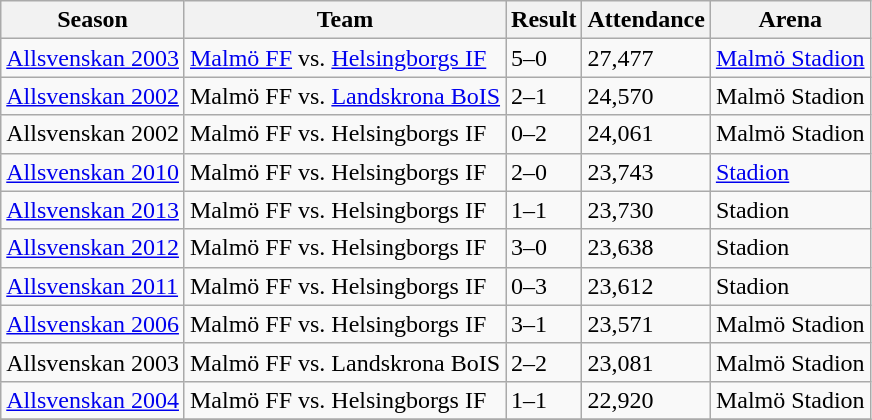<table class="wikitable">
<tr>
<th>Season</th>
<th>Team</th>
<th>Result</th>
<th>Attendance</th>
<th>Arena</th>
</tr>
<tr>
<td><a href='#'>Allsvenskan 2003</a></td>
<td><a href='#'>Malmö FF</a> vs. <a href='#'>Helsingborgs IF</a></td>
<td>5–0</td>
<td>27,477</td>
<td><a href='#'>Malmö Stadion</a></td>
</tr>
<tr>
<td><a href='#'>Allsvenskan 2002</a></td>
<td>Malmö FF vs. <a href='#'>Landskrona BoIS</a></td>
<td>2–1</td>
<td>24,570</td>
<td>Malmö Stadion</td>
</tr>
<tr>
<td>Allsvenskan 2002</td>
<td>Malmö FF vs. Helsingborgs IF</td>
<td>0–2</td>
<td>24,061</td>
<td>Malmö Stadion</td>
</tr>
<tr>
<td><a href='#'>Allsvenskan 2010</a></td>
<td>Malmö FF vs. Helsingborgs IF</td>
<td>2–0</td>
<td>23,743</td>
<td><a href='#'>Stadion</a></td>
</tr>
<tr>
<td><a href='#'>Allsvenskan 2013</a></td>
<td>Malmö FF vs. Helsingborgs IF</td>
<td>1–1</td>
<td>23,730</td>
<td>Stadion</td>
</tr>
<tr>
<td><a href='#'>Allsvenskan 2012</a></td>
<td>Malmö FF vs. Helsingborgs IF</td>
<td>3–0</td>
<td>23,638</td>
<td>Stadion</td>
</tr>
<tr>
<td><a href='#'>Allsvenskan 2011</a></td>
<td>Malmö FF vs. Helsingborgs IF</td>
<td>0–3</td>
<td>23,612</td>
<td>Stadion</td>
</tr>
<tr>
<td><a href='#'>Allsvenskan 2006</a></td>
<td>Malmö FF vs. Helsingborgs IF</td>
<td>3–1</td>
<td>23,571</td>
<td>Malmö Stadion</td>
</tr>
<tr>
<td>Allsvenskan 2003</td>
<td>Malmö FF vs. Landskrona BoIS</td>
<td>2–2</td>
<td>23,081</td>
<td>Malmö Stadion</td>
</tr>
<tr>
<td><a href='#'>Allsvenskan 2004</a></td>
<td>Malmö FF vs. Helsingborgs IF</td>
<td>1–1</td>
<td>22,920</td>
<td>Malmö Stadion</td>
</tr>
<tr>
</tr>
</table>
